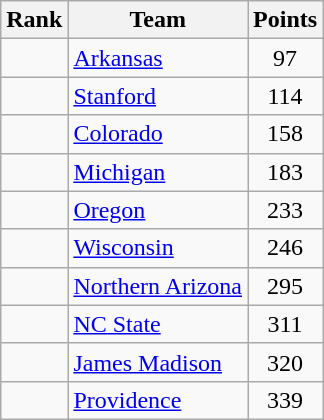<table class="wikitable sortable" style="text-align:center">
<tr>
<th>Rank</th>
<th>Team</th>
<th>Points</th>
</tr>
<tr>
<td></td>
<td align=left><a href='#'>Arkansas</a></td>
<td>97</td>
</tr>
<tr>
<td></td>
<td align=left><a href='#'>Stanford</a></td>
<td>114</td>
</tr>
<tr>
<td></td>
<td align=left><a href='#'>Colorado</a></td>
<td>158</td>
</tr>
<tr>
<td></td>
<td align=left><a href='#'>Michigan</a></td>
<td>183</td>
</tr>
<tr>
<td></td>
<td align=left><a href='#'>Oregon</a></td>
<td>233</td>
</tr>
<tr>
<td></td>
<td align=left><a href='#'>Wisconsin</a></td>
<td>246</td>
</tr>
<tr>
<td></td>
<td align=left><a href='#'>Northern Arizona</a></td>
<td>295</td>
</tr>
<tr>
<td></td>
<td align=left><a href='#'>NC State</a></td>
<td>311</td>
</tr>
<tr>
<td></td>
<td align=left><a href='#'>James Madison</a></td>
<td>320</td>
</tr>
<tr>
<td></td>
<td align=left><a href='#'>Providence</a></td>
<td>339</td>
</tr>
</table>
